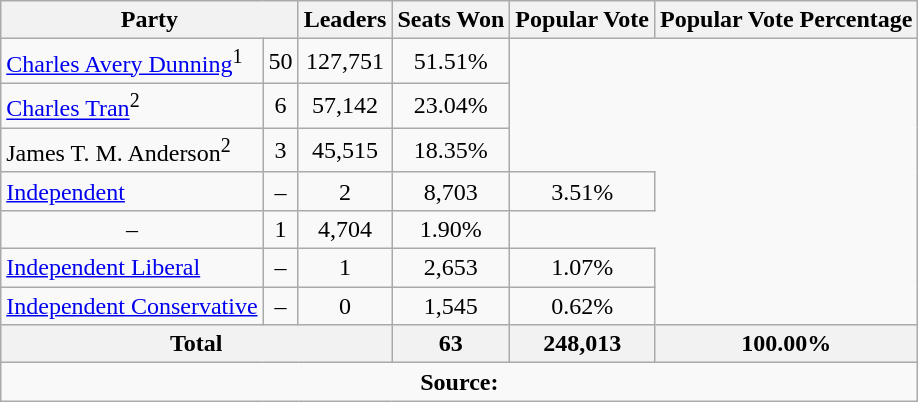<table class="wikitable">
<tr>
<th colspan="2">Party</th>
<th>Leaders</th>
<th>Seats Won</th>
<th>Popular Vote</th>
<th>Popular Vote Percentage</th>
</tr>
<tr>
<td><a href='#'>Charles Avery Dunning</a><sup>1</sup></td>
<td align=center>50</td>
<td align=center>127,751</td>
<td align=center>51.51%</td>
</tr>
<tr>
<td><a href='#'>Charles Tran</a><sup>2</sup></td>
<td align=center>6</td>
<td align=center>57,142</td>
<td align=center>23.04%</td>
</tr>
<tr>
<td>James T. M. Anderson<sup>2</sup></td>
<td align=center>3</td>
<td align=center>45,515</td>
<td align=center>18.35%</td>
</tr>
<tr>
<td><a href='#'>Independent</a></td>
<td align=center>–</td>
<td align=center>2</td>
<td align=center>8,703</td>
<td align=center>3.51%</td>
</tr>
<tr>
<td align=center>–</td>
<td align=center>1</td>
<td align=center>4,704</td>
<td align=center>1.90%</td>
</tr>
<tr>
<td><a href='#'>Independent Liberal</a></td>
<td align=center>–</td>
<td align=center>1</td>
<td align=center>2,653</td>
<td align=center>1.07%</td>
</tr>
<tr>
<td><a href='#'>Independent Conservative</a></td>
<td align=center>–</td>
<td align=center>0</td>
<td align=center>1,545</td>
<td align=center>0.62%</td>
</tr>
<tr>
<th colspan=3>Total</th>
<th>63</th>
<th>248,013</th>
<th>100.00%</th>
</tr>
<tr>
<td align="center" colspan=6><strong>Source:</strong>  </td>
</tr>
</table>
